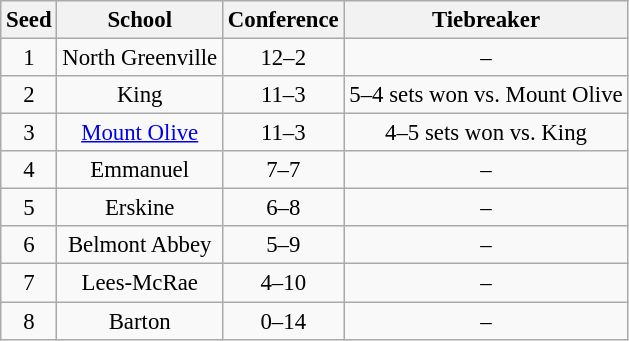<table class="wikitable" style="white-space:nowrap; font-size:95%;text-align:center">
<tr>
<th>Seed</th>
<th>School</th>
<th>Conference</th>
<th>Tiebreaker</th>
</tr>
<tr>
<td>1</td>
<td>North Greenville</td>
<td>12–2</td>
<td>–</td>
</tr>
<tr>
<td>2</td>
<td>King</td>
<td>11–3</td>
<td>5–4 sets won vs. Mount Olive</td>
</tr>
<tr>
<td>3</td>
<td><a href='#'>Mount Olive</a></td>
<td>11–3</td>
<td>4–5 sets won vs. King</td>
</tr>
<tr>
<td>4</td>
<td>Emmanuel</td>
<td>7–7</td>
<td>–</td>
</tr>
<tr>
<td>5</td>
<td>Erskine</td>
<td>6–8</td>
<td>–</td>
</tr>
<tr>
<td>6</td>
<td>Belmont Abbey</td>
<td>5–9</td>
<td>–</td>
</tr>
<tr>
<td>7</td>
<td>Lees-McRae</td>
<td>4–10</td>
<td>–</td>
</tr>
<tr>
<td>8</td>
<td>Barton</td>
<td>0–14</td>
<td>–</td>
</tr>
</table>
